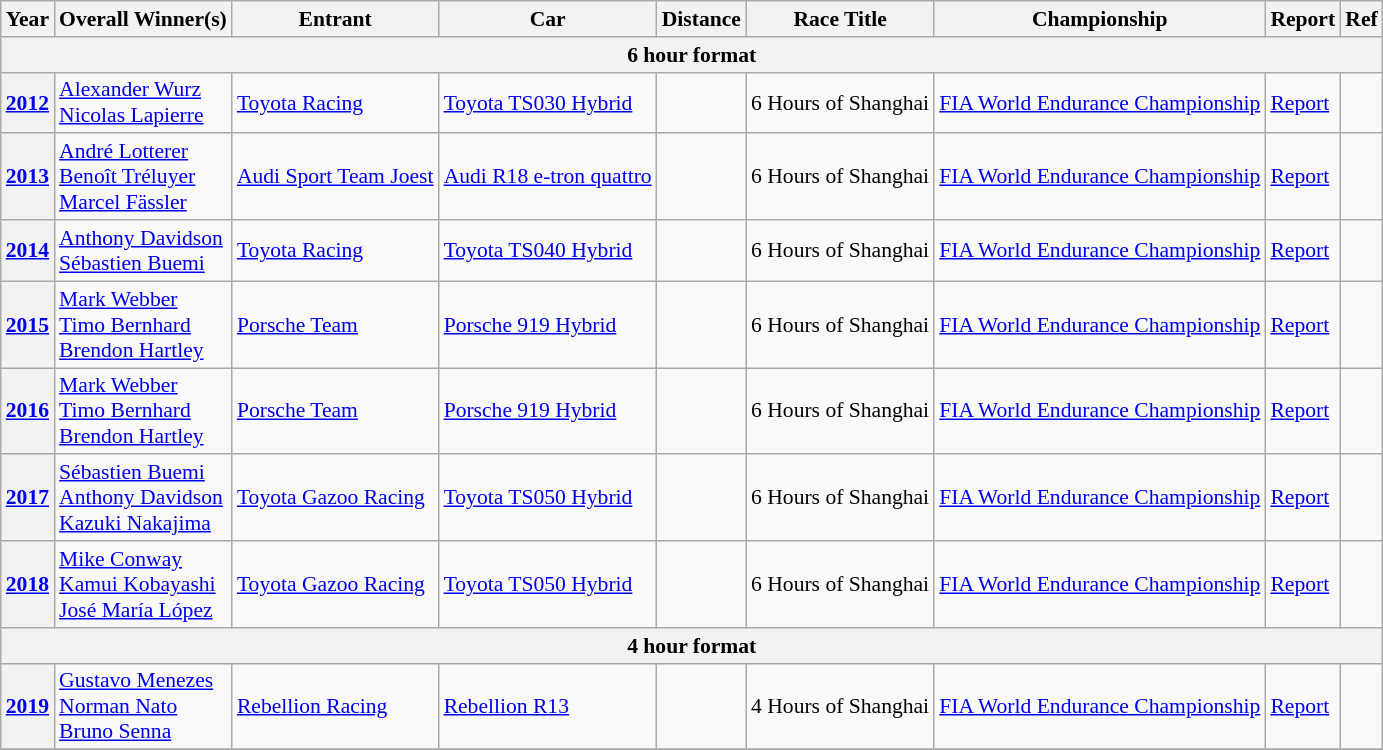<table class="wikitable" style="font-size: 90%;">
<tr>
<th>Year</th>
<th>Overall Winner(s)</th>
<th>Entrant</th>
<th>Car</th>
<th>Distance</th>
<th>Race Title</th>
<th>Championship</th>
<th>Report</th>
<th>Ref</th>
</tr>
<tr>
<th colspan=9>6 hour format</th>
</tr>
<tr>
<th><a href='#'>2012</a></th>
<td> <a href='#'>Alexander Wurz</a><br> <a href='#'>Nicolas Lapierre</a></td>
<td> <a href='#'>Toyota Racing</a></td>
<td><a href='#'>Toyota TS030 Hybrid</a></td>
<td></td>
<td>6 Hours of Shanghai</td>
<td><a href='#'>FIA World Endurance Championship</a></td>
<td><a href='#'>Report</a></td>
<td></td>
</tr>
<tr>
<th><a href='#'>2013</a></th>
<td> <a href='#'>André Lotterer</a><br> <a href='#'>Benoît Tréluyer</a><br> <a href='#'>Marcel Fässler</a></td>
<td> <a href='#'>Audi Sport Team Joest</a></td>
<td><a href='#'>Audi R18 e-tron quattro</a></td>
<td></td>
<td>6 Hours of Shanghai</td>
<td><a href='#'>FIA World Endurance Championship</a></td>
<td><a href='#'>Report</a></td>
<td></td>
</tr>
<tr>
<th><a href='#'>2014</a></th>
<td> <a href='#'>Anthony Davidson</a><br> <a href='#'>Sébastien Buemi</a></td>
<td> <a href='#'>Toyota Racing</a></td>
<td><a href='#'>Toyota TS040 Hybrid</a></td>
<td></td>
<td>6 Hours of Shanghai</td>
<td><a href='#'>FIA World Endurance Championship</a></td>
<td><a href='#'>Report</a></td>
<td></td>
</tr>
<tr>
<th><a href='#'>2015</a></th>
<td> <a href='#'>Mark Webber</a><br> <a href='#'>Timo Bernhard</a><br> <a href='#'>Brendon Hartley</a></td>
<td> <a href='#'>Porsche Team</a></td>
<td><a href='#'>Porsche 919 Hybrid</a></td>
<td></td>
<td>6 Hours of Shanghai</td>
<td><a href='#'>FIA World Endurance Championship</a></td>
<td><a href='#'>Report</a></td>
<td></td>
</tr>
<tr>
<th><a href='#'>2016</a></th>
<td> <a href='#'>Mark Webber</a><br> <a href='#'>Timo Bernhard</a><br> <a href='#'>Brendon Hartley</a></td>
<td> <a href='#'>Porsche Team</a></td>
<td><a href='#'>Porsche 919 Hybrid</a></td>
<td></td>
<td>6 Hours of Shanghai</td>
<td><a href='#'>FIA World Endurance Championship</a></td>
<td><a href='#'>Report</a></td>
<td></td>
</tr>
<tr>
<th><a href='#'>2017</a></th>
<td> <a href='#'>Sébastien Buemi</a><br> <a href='#'>Anthony Davidson</a><br> <a href='#'>Kazuki Nakajima</a></td>
<td> <a href='#'>Toyota Gazoo Racing</a></td>
<td><a href='#'>Toyota TS050 Hybrid</a></td>
<td></td>
<td>6 Hours of Shanghai</td>
<td><a href='#'>FIA World Endurance Championship</a></td>
<td><a href='#'>Report</a></td>
<td></td>
</tr>
<tr>
<th><a href='#'>2018</a></th>
<td> <a href='#'>Mike Conway</a><br> <a href='#'>Kamui Kobayashi</a><br> <a href='#'>José María López</a></td>
<td> <a href='#'>Toyota Gazoo Racing</a></td>
<td><a href='#'>Toyota TS050 Hybrid</a></td>
<td></td>
<td>6 Hours of Shanghai</td>
<td><a href='#'>FIA World Endurance Championship</a></td>
<td><a href='#'>Report</a></td>
<td></td>
</tr>
<tr>
<th colspan="9">4 hour format</th>
</tr>
<tr>
<th><a href='#'>2019</a></th>
<td> <a href='#'>Gustavo Menezes</a><br> <a href='#'>Norman Nato</a><br> <a href='#'>Bruno Senna</a></td>
<td> <a href='#'>Rebellion Racing</a></td>
<td><a href='#'>Rebellion R13</a></td>
<td></td>
<td>4 Hours of Shanghai</td>
<td><a href='#'>FIA World Endurance Championship</a></td>
<td><a href='#'>Report</a></td>
<td></td>
</tr>
<tr>
</tr>
</table>
